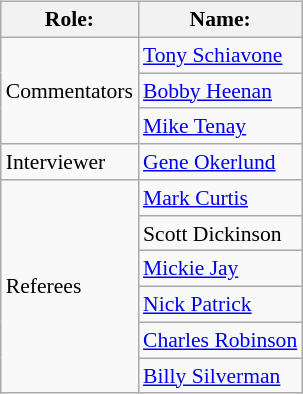<table class=wikitable style="font-size:90%; margin: 0.5em 0 0.5em 1em; float: right; clear: right;">
<tr>
<th>Role:</th>
<th>Name:</th>
</tr>
<tr>
<td rowspan=3>Commentators</td>
<td><a href='#'>Tony Schiavone</a></td>
</tr>
<tr>
<td><a href='#'>Bobby Heenan</a></td>
</tr>
<tr>
<td><a href='#'>Mike Tenay</a></td>
</tr>
<tr>
<td>Interviewer</td>
<td><a href='#'>Gene Okerlund</a></td>
</tr>
<tr>
<td rowspan=6>Referees</td>
<td><a href='#'>Mark Curtis</a></td>
</tr>
<tr>
<td>Scott Dickinson</td>
</tr>
<tr>
<td><a href='#'>Mickie Jay</a></td>
</tr>
<tr>
<td><a href='#'>Nick Patrick</a></td>
</tr>
<tr>
<td><a href='#'>Charles Robinson</a></td>
</tr>
<tr>
<td><a href='#'>Billy Silverman</a></td>
</tr>
</table>
